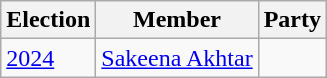<table class="wikitable sortable">
<tr>
<th>Election</th>
<th>Member</th>
<th colspan=2>Party</th>
</tr>
<tr>
<td><a href='#'>2024</a></td>
<td><a href='#'>Sakeena Akhtar</a></td>
<td></td>
</tr>
</table>
